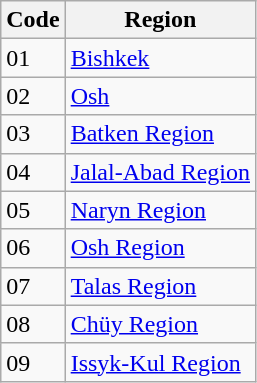<table class="wikitable">
<tr>
<th>Code</th>
<th>Region</th>
</tr>
<tr>
<td>01</td>
<td><a href='#'>Bishkek</a></td>
</tr>
<tr>
<td>02</td>
<td><a href='#'>Osh</a></td>
</tr>
<tr>
<td>03</td>
<td><a href='#'>Batken Region</a></td>
</tr>
<tr>
<td>04</td>
<td><a href='#'>Jalal-Abad Region</a></td>
</tr>
<tr>
<td>05</td>
<td><a href='#'>Naryn Region</a></td>
</tr>
<tr>
<td>06</td>
<td><a href='#'>Osh Region</a></td>
</tr>
<tr>
<td>07</td>
<td><a href='#'>Talas Region</a></td>
</tr>
<tr>
<td>08</td>
<td><a href='#'>Chüy Region</a></td>
</tr>
<tr>
<td>09</td>
<td><a href='#'>Issyk-Kul Region</a></td>
</tr>
</table>
